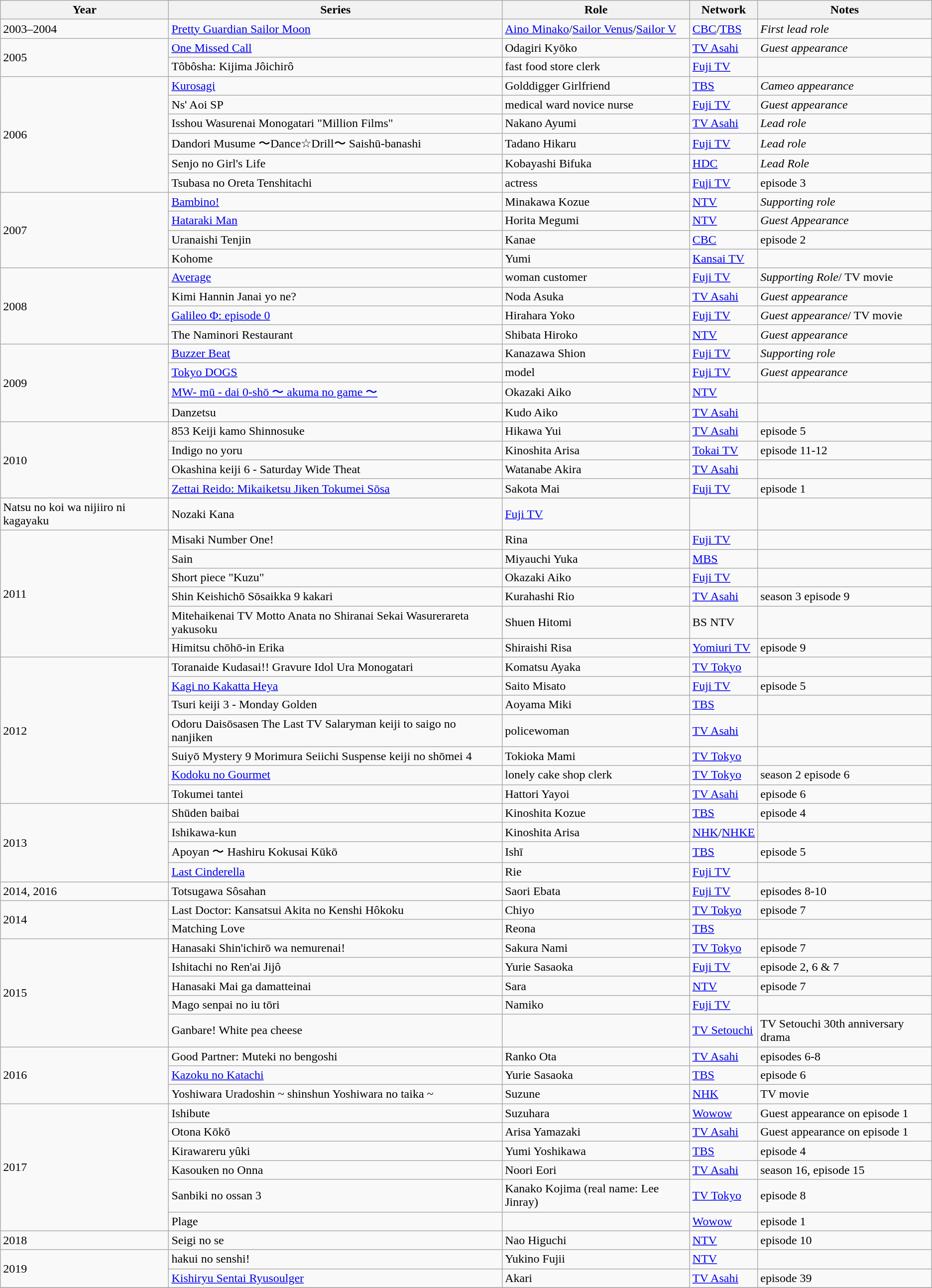<table class="wikitable">
<tr>
<th>Year</th>
<th>Series</th>
<th>Role</th>
<th>Network</th>
<th>Notes</th>
</tr>
<tr>
<td>2003–2004</td>
<td><a href='#'>Pretty Guardian Sailor Moon</a></td>
<td><a href='#'>Aino Minako</a>/<a href='#'>Sailor Venus</a>/<a href='#'>Sailor V</a></td>
<td><a href='#'>CBC</a>/<a href='#'>TBS</a></td>
<td><em>First lead role</em></td>
</tr>
<tr>
<td rowspan="2">2005</td>
<td><a href='#'>One Missed Call</a></td>
<td>Odagiri Kyōko</td>
<td><a href='#'>TV Asahi</a></td>
<td><em>Guest appearance</em></td>
</tr>
<tr>
<td>Tôbôsha: Kijima Jôichirô</td>
<td>fast food store clerk</td>
<td><a href='#'>Fuji TV</a></td>
<td></td>
</tr>
<tr>
<td rowspan="6">2006</td>
<td><a href='#'>Kurosagi</a></td>
<td>Golddigger Girlfriend</td>
<td><a href='#'>TBS</a></td>
<td><em>Cameo appearance</em></td>
</tr>
<tr>
<td>Ns' Aoi SP</td>
<td>medical ward novice nurse</td>
<td><a href='#'>Fuji TV</a></td>
<td><em>Guest appearance</em></td>
</tr>
<tr>
<td>Isshou Wasurenai Monogatari "Million Films"</td>
<td>Nakano Ayumi</td>
<td><a href='#'>TV Asahi</a></td>
<td><em>Lead role</em></td>
</tr>
<tr>
<td>Dandori Musume 〜Dance☆Drill〜 Saishū-banashi</td>
<td>Tadano Hikaru</td>
<td><a href='#'>Fuji TV</a></td>
<td><em>Lead role</em></td>
</tr>
<tr>
<td>Senjo no Girl's Life</td>
<td>Kobayashi Bifuka</td>
<td><a href='#'>HDC</a></td>
<td><em>Lead Role</em></td>
</tr>
<tr>
<td>Tsubasa no Oreta Tenshitachi</td>
<td>actress</td>
<td><a href='#'>Fuji TV</a></td>
<td>episode 3</td>
</tr>
<tr>
<td rowspan="4">2007</td>
<td><a href='#'>Bambino!</a></td>
<td>Minakawa Kozue</td>
<td><a href='#'>NTV</a></td>
<td><em>Supporting role</em></td>
</tr>
<tr>
<td><a href='#'>Hataraki Man</a></td>
<td>Horita Megumi</td>
<td><a href='#'>NTV</a></td>
<td><em>Guest Appearance</em></td>
</tr>
<tr>
<td>Uranaishi Tenjin</td>
<td>Kanae</td>
<td><a href='#'>CBC</a></td>
<td>episode 2</td>
</tr>
<tr>
<td>Kohome</td>
<td>Yumi</td>
<td><a href='#'>Kansai TV</a></td>
<td></td>
</tr>
<tr>
<td rowspan="4">2008</td>
<td><a href='#'>Average</a></td>
<td>woman customer</td>
<td><a href='#'>Fuji TV</a></td>
<td><em>Supporting Role</em>/ TV movie</td>
</tr>
<tr>
<td>Kimi Hannin Janai yo ne?</td>
<td>Noda Asuka</td>
<td><a href='#'>TV Asahi</a></td>
<td><em>Guest appearance</em></td>
</tr>
<tr>
<td><a href='#'>Galileo Φ: episode 0</a></td>
<td>Hirahara Yoko</td>
<td><a href='#'>Fuji TV</a></td>
<td><em>Guest appearance</em>/ TV movie</td>
</tr>
<tr>
<td>The Naminori Restaurant</td>
<td>Shibata Hiroko</td>
<td><a href='#'>NTV</a></td>
<td><em>Guest appearance</em></td>
</tr>
<tr>
<td rowspan="4">2009</td>
<td><a href='#'>Buzzer Beat</a></td>
<td>Kanazawa Shion</td>
<td><a href='#'>Fuji TV</a></td>
<td><em>Supporting role</em></td>
</tr>
<tr>
<td><a href='#'>Tokyo DOGS</a></td>
<td>model</td>
<td><a href='#'>Fuji TV</a></td>
<td><em>Guest appearance</em></td>
</tr>
<tr>
<td><a href='#'>MW- mū - dai 0-shō 〜 akuma no game 〜</a></td>
<td>Okazaki Aiko</td>
<td><a href='#'>NTV</a></td>
<td></td>
</tr>
<tr>
<td>Danzetsu</td>
<td>Kudo Aiko</td>
<td><a href='#'>TV Asahi</a></td>
<td></td>
</tr>
<tr>
<td rowspan="5">2010</td>
<td>853 Keiji kamo Shinnosuke</td>
<td>Hikawa Yui</td>
<td><a href='#'>TV Asahi</a></td>
<td>episode 5</td>
</tr>
<tr>
<td>Indigo no yoru</td>
<td>Kinoshita Arisa</td>
<td><a href='#'>Tokai TV</a></td>
<td>episode 11-12</td>
</tr>
<tr>
<td>Okashina keiji 6 - Saturday Wide Theat</td>
<td>Watanabe Akira</td>
<td><a href='#'>TV Asahi</a></td>
<td></td>
</tr>
<tr>
<td><a href='#'>Zettai Reido: Mikaiketsu Jiken Tokumei Sōsa</a></td>
<td>Sakota Mai</td>
<td><a href='#'>Fuji TV</a></td>
<td>episode 1</td>
</tr>
<tr>
</tr>
<tr>
<td>Natsu no koi wa nijiiro ni kagayaku</td>
<td>Nozaki Kana</td>
<td><a href='#'>Fuji TV</a></td>
<td></td>
</tr>
<tr>
<td rowspan="6">2011</td>
<td>Misaki Number One!</td>
<td>Rina</td>
<td><a href='#'>Fuji TV</a></td>
<td></td>
</tr>
<tr>
<td>Sain</td>
<td>Miyauchi Yuka</td>
<td><a href='#'>MBS</a></td>
<td></td>
</tr>
<tr>
<td>Short piece "Kuzu"</td>
<td>Okazaki Aiko</td>
<td><a href='#'>Fuji TV</a></td>
<td></td>
</tr>
<tr>
<td>Shin Keishichō Sōsaikka 9 kakari</td>
<td>Kurahashi Rio</td>
<td><a href='#'>TV Asahi</a></td>
<td>season 3 episode 9</td>
</tr>
<tr>
<td>Mitehaikenai TV Motto Anata no Shiranai Sekai Wasurerareta yakusoku</td>
<td>Shuen Hitomi</td>
<td>BS NTV</td>
<td></td>
</tr>
<tr>
<td>Himitsu chōhō-in Erika</td>
<td>Shiraishi Risa</td>
<td><a href='#'>Yomiuri TV</a></td>
<td>episode 9</td>
</tr>
<tr>
<td rowspan="7">2012</td>
<td>Toranaide Kudasai!! Gravure Idol Ura Monogatari</td>
<td>Komatsu Ayaka</td>
<td><a href='#'>TV Tokyo</a></td>
<td></td>
</tr>
<tr>
<td><a href='#'>Kagi no Kakatta Heya</a></td>
<td>Saito Misato</td>
<td><a href='#'>Fuji TV</a></td>
<td>episode 5</td>
</tr>
<tr>
<td>Tsuri keiji 3 - Monday Golden</td>
<td>Aoyama Miki</td>
<td><a href='#'>TBS</a></td>
<td></td>
</tr>
<tr>
<td>Odoru Daisōsasen The Last TV Salaryman keiji to saigo no nanjiken</td>
<td>policewoman</td>
<td><a href='#'>TV Asahi</a></td>
<td></td>
</tr>
<tr>
<td>Suiyō Mystery 9 Morimura Seiichi Suspense keiji no shōmei 4</td>
<td>Tokioka Mami</td>
<td><a href='#'>TV Tokyo</a></td>
<td></td>
</tr>
<tr>
<td><a href='#'>Kodoku no Gourmet</a></td>
<td>lonely cake shop clerk</td>
<td><a href='#'>TV Tokyo</a></td>
<td>season 2 episode 6</td>
</tr>
<tr>
<td>Tokumei tantei</td>
<td>Hattori Yayoi</td>
<td><a href='#'>TV Asahi</a></td>
<td>episode 6</td>
</tr>
<tr>
<td rowspan="4">2013</td>
<td>Shūden baibai</td>
<td>Kinoshita Kozue</td>
<td><a href='#'>TBS</a></td>
<td>episode 4</td>
</tr>
<tr>
<td>Ishikawa-kun</td>
<td>Kinoshita Arisa</td>
<td><a href='#'>NHK</a>/<a href='#'>NHKE</a></td>
<td></td>
</tr>
<tr>
<td>Apoyan 〜 Hashiru Kokusai Kūkō</td>
<td>Ishī</td>
<td><a href='#'>TBS</a></td>
<td>episode 5</td>
</tr>
<tr>
<td><a href='#'>Last Cinderella</a></td>
<td>Rie</td>
<td><a href='#'>Fuji TV</a></td>
<td></td>
</tr>
<tr>
<td>2014, 2016</td>
<td>Totsugawa Sôsahan</td>
<td>Saori Ebata</td>
<td><a href='#'>Fuji TV</a></td>
<td>episodes 8-10</td>
</tr>
<tr>
<td rowspan="2">2014</td>
<td>Last Doctor: Kansatsui Akita no Kenshi Hôkoku</td>
<td>Chiyo</td>
<td><a href='#'>TV Tokyo</a></td>
<td>episode 7</td>
</tr>
<tr>
<td>Matching Love</td>
<td>Reona</td>
<td><a href='#'>TBS</a></td>
<td></td>
</tr>
<tr>
<td rowspan="5">2015</td>
<td>Hanasaki Shin'ichirō wa nemurenai!</td>
<td>Sakura Nami</td>
<td><a href='#'>TV Tokyo</a></td>
<td>episode 7</td>
</tr>
<tr>
<td>Ishitachi no Ren'ai Jijô</td>
<td>Yurie Sasaoka</td>
<td><a href='#'>Fuji TV</a></td>
<td>episode 2, 6 & 7</td>
</tr>
<tr>
<td>Hanasaki Mai ga damatteinai</td>
<td>Sara</td>
<td><a href='#'>NTV</a></td>
<td>episode 7</td>
</tr>
<tr>
<td>Mago senpai no iu tōri</td>
<td>Namiko</td>
<td><a href='#'>Fuji TV</a></td>
<td></td>
</tr>
<tr>
<td>Ganbare! White pea cheese</td>
<td></td>
<td><a href='#'>TV Setouchi</a></td>
<td>TV Setouchi 30th anniversary drama</td>
</tr>
<tr>
<td rowspan="3">2016</td>
<td>Good Partner: Muteki no bengoshi</td>
<td>Ranko Ota</td>
<td><a href='#'>TV Asahi</a></td>
<td>episodes 6-8</td>
</tr>
<tr>
<td><a href='#'>Kazoku no Katachi</a></td>
<td>Yurie Sasaoka</td>
<td><a href='#'>TBS</a></td>
<td>episode 6</td>
</tr>
<tr>
<td>Yoshiwara Uradoshin ~ shinshun Yoshiwara no taika ~</td>
<td>Suzune</td>
<td><a href='#'>NHK</a></td>
<td>TV movie</td>
</tr>
<tr>
<td rowspan="6">2017</td>
<td>Ishibute</td>
<td>Suzuhara</td>
<td><a href='#'>Wowow</a></td>
<td>Guest appearance on episode 1</td>
</tr>
<tr>
<td>Otona Kōkō</td>
<td>Arisa Yamazaki</td>
<td><a href='#'>TV Asahi</a></td>
<td>Guest appearance on episode 1</td>
</tr>
<tr>
<td>Kirawareru yûki</td>
<td>Yumi Yoshikawa</td>
<td><a href='#'>TBS</a></td>
<td>episode 4</td>
</tr>
<tr>
<td>Kasouken no Onna</td>
<td>Noori Eori</td>
<td><a href='#'>TV Asahi</a></td>
<td>season 16, episode 15</td>
</tr>
<tr>
<td>Sanbiki no ossan 3</td>
<td>Kanako Kojima (real name: Lee Jinray)</td>
<td><a href='#'>TV Tokyo</a></td>
<td>episode 8</td>
</tr>
<tr>
<td>Plage</td>
<td></td>
<td><a href='#'>Wowow</a></td>
<td>episode 1</td>
</tr>
<tr>
<td>2018</td>
<td>Seigi no se</td>
<td>Nao Higuchi</td>
<td><a href='#'>NTV</a></td>
<td>episode 10</td>
</tr>
<tr>
<td rowspan="2">2019</td>
<td>hakui no senshi!</td>
<td>Yukino Fujii</td>
<td><a href='#'>NTV</a></td>
<td></td>
</tr>
<tr>
<td><a href='#'>Kishiryu Sentai Ryusoulger</a></td>
<td>Akari</td>
<td><a href='#'>TV Asahi</a></td>
<td>episode 39</td>
</tr>
<tr>
</tr>
</table>
